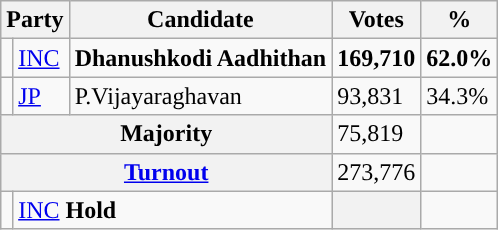<table class="wikitable">
<tr>
<th colspan="2">Party</th>
<th>Candidate</th>
<th>Votes</th>
<th>%</th>
</tr>
<tr>
<td></td>
<td><a href='#'>INC</a></td>
<td><strong>Dhanushkodi Aadhithan</strong></td>
<td><strong>169,710</strong></td>
<td><strong>62.0%</strong></td>
</tr>
<tr>
<td></td>
<td><a href='#'>JP</a></td>
<td>P.Vijayaraghavan</td>
<td>93,831</td>
<td>34.3%</td>
</tr>
<tr>
<th colspan="3">Majority</th>
<td>75,819</td>
<td></td>
</tr>
<tr>
<th colspan="3"><a href='#'>Turnout</a></th>
<td>273,776</td>
<td></td>
</tr>
<tr>
<td></td>
<td colspan="2"><a href='#'>INC</a> <strong>Hold</strong></td>
<th></th>
<td></td>
</tr>
</table>
